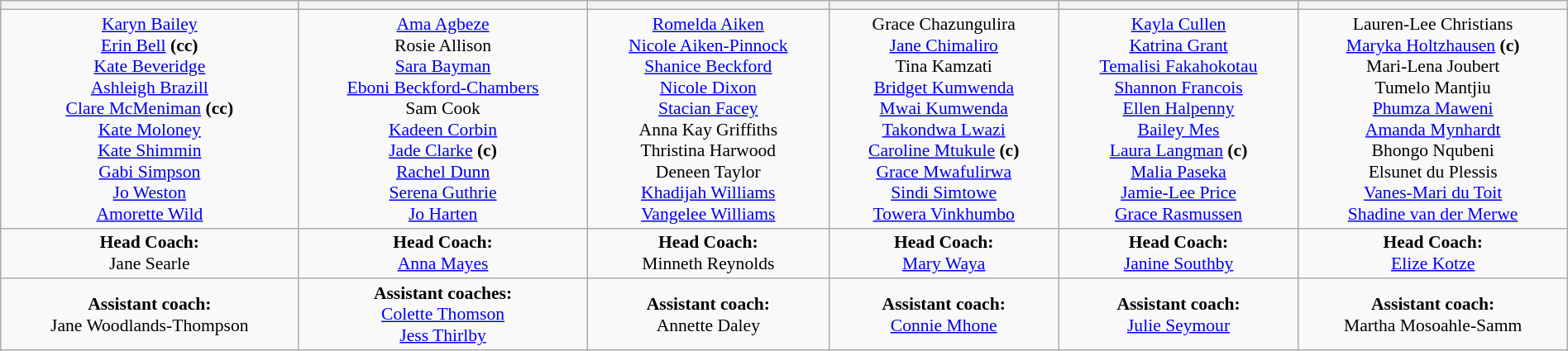<table class=wikitable width=100% style="text-align:center; font-size:90%">
<tr>
<th></th>
<th></th>
<th></th>
<th></th>
<th></th>
<th></th>
</tr>
<tr valign=top>
<td><a href='#'>Karyn Bailey</a><br><a href='#'>Erin Bell</a> <strong>(cc)</strong><br><a href='#'>Kate Beveridge</a><br><a href='#'>Ashleigh Brazill</a> <br><a href='#'>Clare McMeniman</a> <strong>(cc)</strong><br><a href='#'>Kate Moloney</a><br><a href='#'>Kate Shimmin</a><br><a href='#'>Gabi Simpson</a><br><a href='#'>Jo Weston</a><br><a href='#'>Amorette Wild</a></td>
<td><a href='#'>Ama Agbeze</a><br>Rosie Allison<br><a href='#'>Sara Bayman</a><br><a href='#'>Eboni Beckford-Chambers</a><br>Sam Cook<br><a href='#'>Kadeen Corbin</a><br><a href='#'>Jade Clarke</a> <strong>(c)</strong><br><a href='#'>Rachel Dunn</a><br><a href='#'>Serena Guthrie</a><br><a href='#'>Jo Harten</a></td>
<td><a href='#'>Romelda Aiken</a><br><a href='#'>Nicole Aiken-Pinnock</a><br><a href='#'>Shanice Beckford</a><br><a href='#'>Nicole Dixon</a><br><a href='#'>Stacian Facey</a><br>Anna Kay Griffiths<br>Thristina Harwood<br>Deneen Taylor<br><a href='#'>Khadijah Williams</a><br><a href='#'>Vangelee Williams</a></td>
<td>Grace Chazungulira<br><a href='#'>Jane Chimaliro</a><br>Tina Kamzati<br><a href='#'>Bridget Kumwenda</a><br><a href='#'>Mwai Kumwenda</a><br><a href='#'>Takondwa Lwazi</a><br><a href='#'>Caroline Mtukule</a> <strong>(c)</strong><br><a href='#'>Grace Mwafulirwa</a><br><a href='#'>Sindi Simtowe</a><br><a href='#'>Towera Vinkhumbo</a></td>
<td><a href='#'>Kayla Cullen</a><br><a href='#'>Katrina Grant</a><br><a href='#'>Temalisi Fakahokotau</a><br><a href='#'>Shannon Francois</a><br><a href='#'>Ellen Halpenny</a><br><a href='#'>Bailey Mes</a><br><a href='#'>Laura Langman</a> <strong>(c)</strong><br><a href='#'>Malia Paseka</a><br><a href='#'>Jamie-Lee Price</a><br><a href='#'>Grace Rasmussen</a></td>
<td>Lauren-Lee Christians<br><a href='#'>Maryka Holtzhausen</a> <strong>(c)</strong><br>Mari-Lena Joubert<br>Tumelo Mantjiu<br><a href='#'>Phumza Maweni</a><br><a href='#'>Amanda Mynhardt</a><br>Bhongo Nqubeni<br>Elsunet du Plessis<br><a href='#'>Vanes-Mari du Toit</a><br><a href='#'>Shadine van der Merwe</a></td>
</tr>
<tr>
<td> <strong>Head Coach:</strong><br>Jane Searle</td>
<td> <strong>Head Coach:</strong><br><a href='#'>Anna Mayes</a></td>
<td> <strong>Head Coach:</strong><br>Minneth Reynolds</td>
<td> <strong>Head Coach:</strong><br><a href='#'>Mary Waya</a></td>
<td> <strong>Head Coach:</strong><br><a href='#'>Janine Southby</a></td>
<td> <strong>Head Coach:</strong><br><a href='#'>Elize Kotze</a></td>
</tr>
<tr>
<td> <strong>Assistant coach:</strong><br>Jane Woodlands-Thompson</td>
<td> <strong>Assistant coaches:</strong><br><a href='#'>Colette Thomson</a><br><a href='#'>Jess Thirlby</a></td>
<td> <strong>Assistant coach:</strong><br>Annette Daley</td>
<td> <strong>Assistant coach:</strong><br><a href='#'>Connie Mhone</a></td>
<td> <strong>Assistant coach:</strong><br><a href='#'>Julie Seymour</a></td>
<td> <strong>Assistant coach:</strong><br>Martha Mosoahle-Samm</td>
</tr>
</table>
